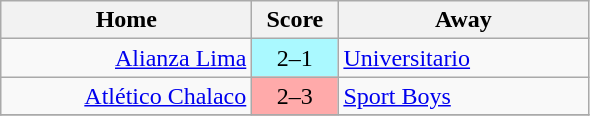<table class="wikitable" style="text-align: center">
<tr>
<th width=160>Home</th>
<th width=50>Score</th>
<th width=160>Away</th>
</tr>
<tr>
<td style="text-align:right"><a href='#'>Alianza Lima</a></td>
<td bgcolor=AAF9FF>2–1</td>
<td style="text-align:left"><a href='#'>Universitario</a></td>
</tr>
<tr>
<td style="text-align:right"><a href='#'>Atlético Chalaco</a></td>
<td bgcolor=FFAAAA>2–3</td>
<td style="text-align:left"><a href='#'>Sport Boys</a></td>
</tr>
<tr>
</tr>
</table>
